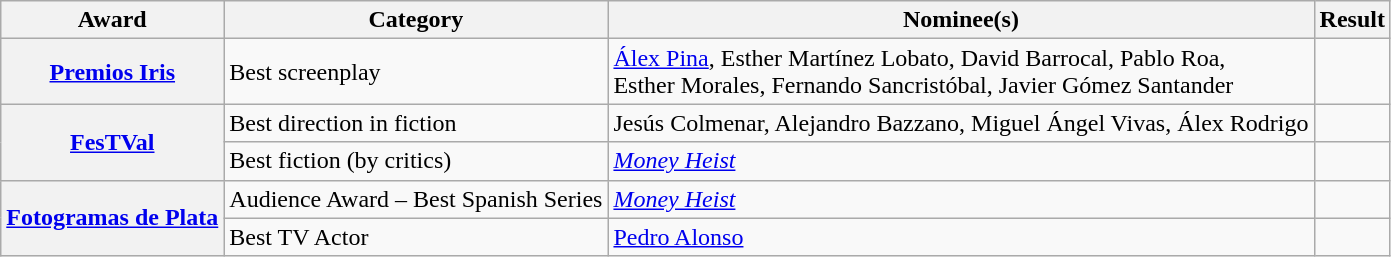<table class="wikitable sortable">
<tr>
<th scope="col">Award</th>
<th scope="col">Category</th>
<th scope="col">Nominee(s)</th>
<th scope="col">Result</th>
</tr>
<tr>
<th scope="row"><a href='#'>Premios Iris</a></th>
<td>Best screenplay</td>
<td><a href='#'>Álex Pina</a>, Esther Martínez Lobato, David Barrocal, Pablo Roa,<br>Esther Morales, Fernando Sancristóbal, Javier Gómez Santander</td>
<td></td>
</tr>
<tr>
<th scope="row" rowspan="2"><a href='#'>FesTVal</a></th>
<td>Best direction in fiction</td>
<td>Jesús Colmenar, Alejandro Bazzano, Miguel Ángel Vivas, Álex Rodrigo</td>
<td></td>
</tr>
<tr>
<td>Best fiction (by critics)</td>
<td><em><a href='#'>Money Heist</a></em></td>
<td></td>
</tr>
<tr>
<th scope="row" rowspan="2"><a href='#'>Fotogramas de Plata</a></th>
<td>Audience Award – Best Spanish Series</td>
<td><em><a href='#'>Money Heist</a></em></td>
<td></td>
</tr>
<tr>
<td>Best TV Actor</td>
<td><a href='#'>Pedro Alonso</a></td>
<td></td>
</tr>
</table>
